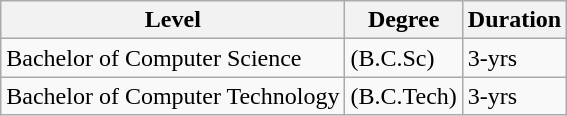<table class="wikitable">
<tr>
<th>Level</th>
<th>Degree</th>
<th>Duration</th>
</tr>
<tr>
<td>Bachelor of Computer Science</td>
<td>(B.C.Sc)</td>
<td>3-yrs</td>
</tr>
<tr>
<td>Bachelor of Computer Technology</td>
<td>(B.C.Tech)</td>
<td>3-yrs</td>
</tr>
</table>
